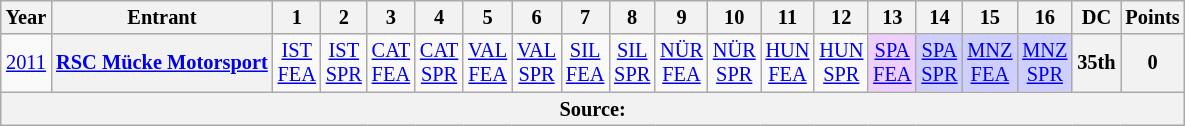<table class="wikitable" style="text-align:center; font-size:85%">
<tr>
<th>Year</th>
<th>Entrant</th>
<th>1</th>
<th>2</th>
<th>3</th>
<th>4</th>
<th>5</th>
<th>6</th>
<th>7</th>
<th>8</th>
<th>9</th>
<th>10</th>
<th>11</th>
<th>12</th>
<th>13</th>
<th>14</th>
<th>15</th>
<th>16</th>
<th>DC</th>
<th>Points</th>
</tr>
<tr>
<td><a href='#'>2011</a></td>
<th nowrap><a href='#'>RSC Mücke Motorsport</a></th>
<td><a href='#'>IST<br>FEA</a></td>
<td><a href='#'>IST<br>SPR</a></td>
<td><a href='#'>CAT<br>FEA</a></td>
<td><a href='#'>CAT<br>SPR</a></td>
<td><a href='#'>VAL<br>FEA</a></td>
<td><a href='#'>VAL<br>SPR</a></td>
<td><a href='#'>SIL<br>FEA</a></td>
<td><a href='#'>SIL<br>SPR</a></td>
<td><a href='#'>NÜR<br>FEA</a></td>
<td><a href='#'>NÜR<br>SPR</a></td>
<td><a href='#'>HUN<br>FEA</a></td>
<td><a href='#'>HUN<br>SPR</a></td>
<td style="background:#efcfff;"><a href='#'>SPA<br>FEA</a><br></td>
<td style="background:#cfcfff;"><a href='#'>SPA<br>SPR</a><br></td>
<td style="background:#cfcfff;"><a href='#'>MNZ<br>FEA</a><br></td>
<td style="background:#cfcfff;"><a href='#'>MNZ<br>SPR</a><br></td>
<th>35th</th>
<th>0</th>
</tr>
<tr>
<th colspan="20">Source:</th>
</tr>
</table>
